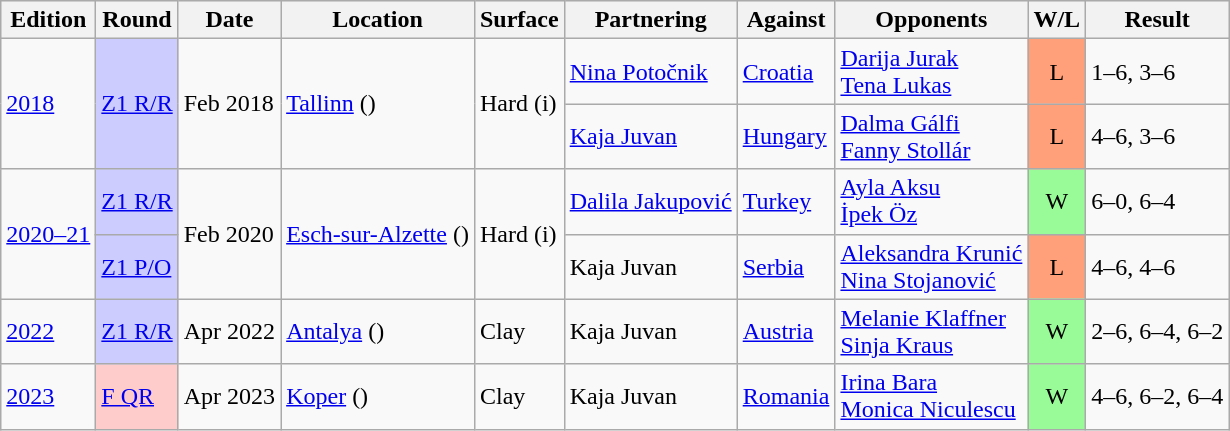<table class="wikitable">
<tr style="background:#eee;">
<th>Edition</th>
<th>Round</th>
<th>Date</th>
<th>Location</th>
<th>Surface</th>
<th>Partnering</th>
<th>Against</th>
<th>Opponents</th>
<th>W/L</th>
<th>Result</th>
</tr>
<tr>
<td rowspan="2"><a href='#'>2018</a></td>
<td bgcolor=#ccf rowspan="2"><a href='#'>Z1 R/R</a></td>
<td rowspan="2">Feb 2018</td>
<td rowspan="2"><a href='#'>Tallinn</a> ()</td>
<td rowspan="2">Hard (i)</td>
<td><a href='#'>Nina Potočnik</a></td>
<td> <a href='#'>Croatia</a></td>
<td><a href='#'>Darija Jurak</a> <br> <a href='#'>Tena Lukas</a></td>
<td style="text-align:center; background:#FFA07A;">L</td>
<td>1–6, 3–6</td>
</tr>
<tr>
<td><a href='#'>Kaja Juvan</a></td>
<td> <a href='#'>Hungary</a></td>
<td><a href='#'>Dalma Gálfi</a> <br> <a href='#'>Fanny Stollár</a></td>
<td style="text-align:center; background:#FFA07A;">L</td>
<td>4–6, 3–6</td>
</tr>
<tr>
<td rowspan="2"><a href='#'>2020–21</a></td>
<td bgcolor=#ccf><a href='#'>Z1 R/R</a></td>
<td rowspan="2">Feb 2020</td>
<td rowspan="2"><a href='#'>Esch-sur-Alzette</a> ()</td>
<td rowspan="2">Hard (i)</td>
<td><a href='#'>Dalila Jakupović</a></td>
<td> <a href='#'>Turkey</a></td>
<td><a href='#'>Ayla Aksu</a> <br> <a href='#'>İpek Öz</a></td>
<td style="text-align:center; background:#98fb98;">W</td>
<td>6–0, 6–4</td>
</tr>
<tr>
<td bgcolor=#ccf><a href='#'>Z1 P/O</a></td>
<td>Kaja Juvan</td>
<td> <a href='#'>Serbia</a></td>
<td><a href='#'>Aleksandra Krunić</a> <br> <a href='#'>Nina Stojanović</a></td>
<td style="text-align:center; background:#FFA07A;">L</td>
<td>4–6, 4–6</td>
</tr>
<tr>
<td><a href='#'>2022</a></td>
<td bgcolor=#ccf><a href='#'>Z1 R/R</a></td>
<td>Apr 2022</td>
<td><a href='#'>Antalya</a> ()</td>
<td>Clay</td>
<td>Kaja Juvan</td>
<td> <a href='#'>Austria</a></td>
<td><a href='#'>Melanie Klaffner</a> <br> <a href='#'>Sinja Kraus</a></td>
<td style="text-align:center; background:#98fb98;">W</td>
<td>2–6, 6–4, 6–2</td>
</tr>
<tr>
<td><a href='#'>2023</a></td>
<td bgcolor=#fcc><a href='#'>F QR</a></td>
<td>Apr 2023</td>
<td><a href='#'>Koper</a> ()</td>
<td>Clay</td>
<td>Kaja Juvan</td>
<td> <a href='#'>Romania</a></td>
<td><a href='#'>Irina Bara</a> <br> <a href='#'>Monica Niculescu</a></td>
<td style="text-align:center; background:#98fb98;">W</td>
<td>4–6, 6–2, 6–4</td>
</tr>
</table>
